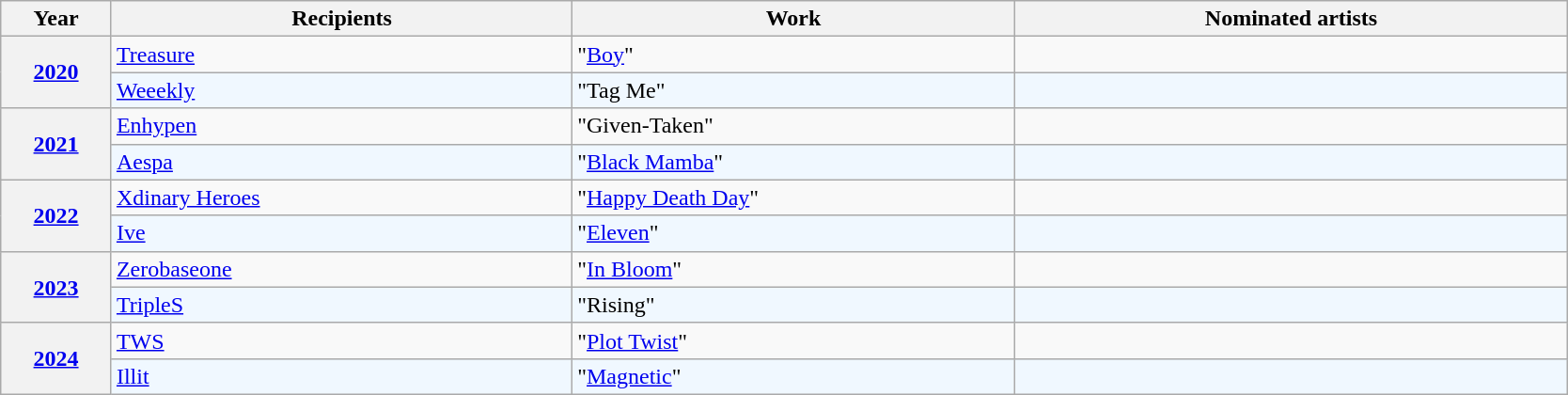<table class="wikitable plainrowheaders sortable" style="width:88%">
<tr>
<th scope="col" width="6%">Year</th>
<th scope="col" width="25%">Recipients</th>
<th scope="col" width="24%">Work</th>
<th scope="col" class="unsortable" width="30%">Nominated artists</th>
</tr>
<tr>
<th style="text-align:center" rowspan=2><a href='#'>2020</a></th>
<td><a href='#'>Treasure</a></td>
<td>"<a href='#'>Boy</a>"</td>
<td style="font-size: 97%"></td>
</tr>
<tr>
<td style="background:#F0F8FF"><a href='#'>Weeekly</a></td>
<td style="background:#F0F8FF">"Tag Me"</td>
<td style="background:#F0F8FF; font-size: 97%"></td>
</tr>
<tr>
<th style="text-align:center" rowspan=2><a href='#'>2021</a></th>
<td><a href='#'>Enhypen</a></td>
<td>"Given-Taken"</td>
<td style="font-size: 97%"></td>
</tr>
<tr>
<td style="background:#F0F8FF"><a href='#'>Aespa</a></td>
<td style="background:#F0F8FF">"<a href='#'>Black Mamba</a>"</td>
<td style="background:#F0F8FF; font-size: 97%"></td>
</tr>
<tr>
<th style="text-align:center" rowspan=2><a href='#'>2022</a></th>
<td><a href='#'>Xdinary Heroes</a></td>
<td>"<a href='#'>Happy Death Day</a>"</td>
<td style="font-size: 97%"></td>
</tr>
<tr>
<td style="background:#F0F8FF"><a href='#'>Ive</a></td>
<td style="background:#F0F8FF">"<a href='#'>Eleven</a>"</td>
<td style="background:#F0F8FF; font-size: 97%"></td>
</tr>
<tr>
<th style="text-align:center" rowspan=2><a href='#'>2023</a></th>
<td><a href='#'>Zerobaseone</a></td>
<td>"<a href='#'>In Bloom</a>"</td>
<td style="font-size: 97%"></td>
</tr>
<tr>
<td style="background:#F0F8FF"><a href='#'>TripleS</a></td>
<td style="background:#F0F8FF">"Rising"</td>
<td style="background:#F0F8FF; font-size: 97%"></td>
</tr>
<tr>
<th style="text-align:center" rowspan=2><a href='#'>2024</a></th>
<td><a href='#'>TWS</a></td>
<td>"<a href='#'>Plot Twist</a>"</td>
<td style="font-size: 97%"></td>
</tr>
<tr>
<td style="background:#F0F8FF"><a href='#'>Illit</a></td>
<td style="background:#F0F8FF">"<a href='#'>Magnetic</a>"</td>
<td style="background:#F0F8FF; font-size: 97%"></td>
</tr>
</table>
